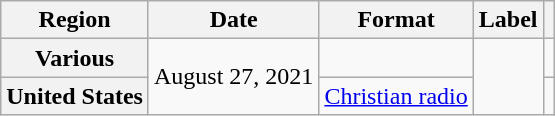<table class="wikitable plainrowheaders">
<tr>
<th scope="col">Region</th>
<th scope="col">Date</th>
<th scope="col">Format</th>
<th scope="col">Label</th>
<th scope="col"></th>
</tr>
<tr>
<th scope="row">Various</th>
<td rowspan="2">August 27, 2021</td>
<td></td>
<td rowspan="2"></td>
<td align="center"></td>
</tr>
<tr>
<th scope="row">United States</th>
<td><a href='#'>Christian radio</a></td>
<td align="center"></td>
</tr>
</table>
